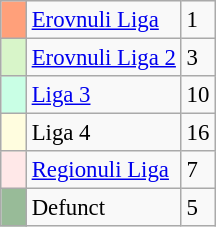<table class="wikitable" style="text-align:left; font-size:95%;">
<tr>
<td style="width:10px; background:#FFA07A;"></td>
<td><a href='#'>Erovnuli Liga</a></td>
<td>1</td>
</tr>
<tr>
<td style="width:10px; background:#D8F5C9;"></td>
<td><a href='#'>Erovnuli Liga 2</a></td>
<td>3</td>
</tr>
<tr>
<td style="width:10px; background:#C9FFE5;"></td>
<td><a href='#'>Liga 3</a></td>
<td>10</td>
</tr>
<tr>
<td style="width:10px; background:#FFFDDF;"></td>
<td>Liga 4</td>
<td>16</td>
</tr>
<tr>
<td style="width:10px; background:#FFE8E8;"></td>
<td><a href='#'>Regionuli Liga</a></td>
<td>7</td>
</tr>
<tr>
<td style="width:10px; background:#98bb98;"></td>
<td>Defunct</td>
<td>5</td>
</tr>
</table>
